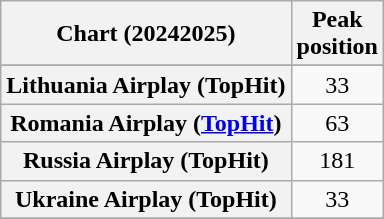<table class="wikitable sortable plainrowheaders" style="text-align:center">
<tr>
<th scope="col">Chart (20242025)</th>
<th scope="col">Peak<br>position</th>
</tr>
<tr>
</tr>
<tr>
<th scope="row">Lithuania Airplay (TopHit)</th>
<td>33</td>
</tr>
<tr>
<th scope="row">Romania Airplay (<a href='#'>TopHit</a>)</th>
<td>63</td>
</tr>
<tr>
<th scope="row">Russia Airplay (TopHit)</th>
<td>181</td>
</tr>
<tr>
<th scope="row">Ukraine Airplay (TopHit)</th>
<td>33</td>
</tr>
<tr>
</tr>
</table>
